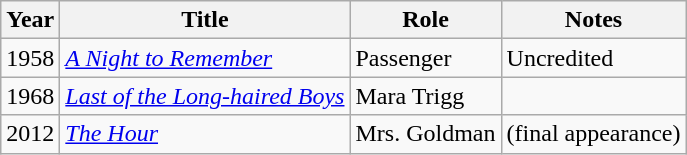<table class="wikitable">
<tr>
<th>Year</th>
<th>Title</th>
<th>Role</th>
<th>Notes</th>
</tr>
<tr>
<td>1958</td>
<td><em><a href='#'>A Night to Remember</a></em></td>
<td>Passenger</td>
<td>Uncredited</td>
</tr>
<tr>
<td>1968</td>
<td><em><a href='#'>Last of the Long-haired Boys</a></em></td>
<td>Mara Trigg</td>
<td></td>
</tr>
<tr>
<td>2012</td>
<td><em><a href='#'>The Hour</a></em></td>
<td>Mrs. Goldman</td>
<td>(final appearance)</td>
</tr>
</table>
